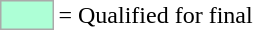<table>
<tr>
<td style="background-color:#ADFFD6; border:1px solid #aaaaaa; width:2em;"></td>
<td>= Qualified for final</td>
</tr>
</table>
